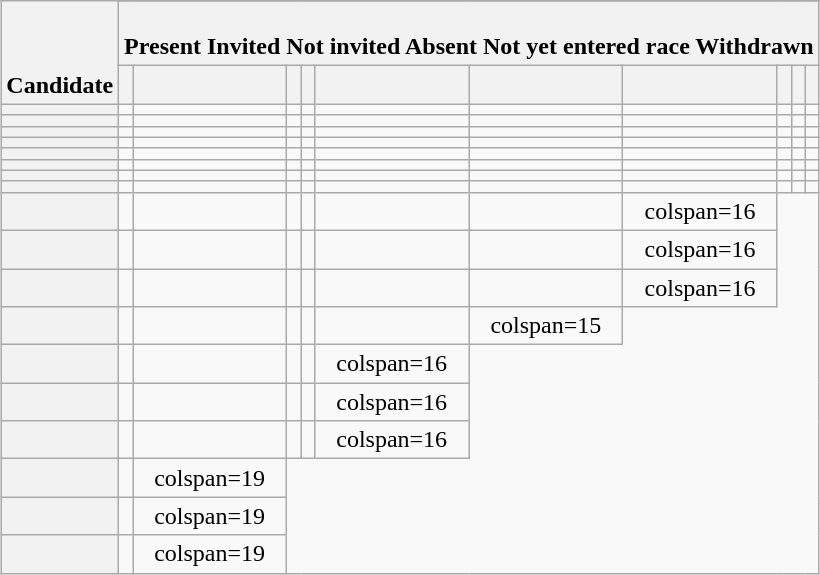<table class="wikitable sortable" style="text-align:center;margin:auto">
<tr>
<th rowspan=3 valign=bottom>Candidate</th>
</tr>
<tr>
<th colspan=20 style="color:black; vertical-align:top; text-align:center" class="table-no"><br> Present
 Invited
 Not invited
 Absent
 Not yet entered race
 Withdrawn</th>
</tr>
<tr>
<th><br></th>
<th><br></th>
<th><br></th>
<th><br></th>
<th><br></th>
<th><br></th>
<th><br></th>
<th><br></th>
<th><br></th>
<th><br></th>
</tr>
<tr>
<th nowrap style="text-align:left"></th>
<td></td>
<td></td>
<td></td>
<td></td>
<td></td>
<td></td>
<td></td>
<td></td>
<td></td>
<td></td>
</tr>
<tr>
<th nowrap style="text-align:left"></th>
<td></td>
<td></td>
<td></td>
<td></td>
<td></td>
<td></td>
<td></td>
<td></td>
<td></td>
<td></td>
</tr>
<tr>
<th nowrap style="text-align:left"></th>
<td></td>
<td></td>
<td></td>
<td></td>
<td></td>
<td></td>
<td></td>
<td></td>
<td></td>
<td></td>
</tr>
<tr>
<th nowrap style="text-align:left"></th>
<td></td>
<td></td>
<td></td>
<td></td>
<td></td>
<td></td>
<td></td>
<td></td>
<td></td>
<td></td>
</tr>
<tr>
<th nowrap style="text-align:left"></th>
<td></td>
<td></td>
<td></td>
<td></td>
<td></td>
<td></td>
<td></td>
<td></td>
<td></td>
<td></td>
</tr>
<tr>
<th nowrap style="text-align:left"></th>
<td></td>
<td></td>
<td></td>
<td></td>
<td></td>
<td></td>
<td></td>
<td></td>
<td></td>
<td></td>
</tr>
<tr>
<th nowrap style="text-align:left"></th>
<td></td>
<td></td>
<td></td>
<td></td>
<td></td>
<td></td>
<td></td>
<td></td>
<td></td>
<td></td>
</tr>
<tr>
<th nowrap style="text-align:left"></th>
<td></td>
<td></td>
<td></td>
<td></td>
<td></td>
<td></td>
<td></td>
<td></td>
<td></td>
<td></td>
</tr>
<tr>
<th nowrap style="text-align:left"></th>
<td></td>
<td></td>
<td></td>
<td></td>
<td></td>
<td></td>
<td>colspan=16 </td>
</tr>
<tr>
<th nowrap style="text-align:left"></th>
<td></td>
<td></td>
<td></td>
<td></td>
<td></td>
<td></td>
<td>colspan=16 </td>
</tr>
<tr>
<th nowrap style="text-align:left"></th>
<td></td>
<td></td>
<td></td>
<td></td>
<td></td>
<td></td>
<td>colspan=16 </td>
</tr>
<tr>
<th nowrap style="text-align:left"></th>
<td></td>
<td></td>
<td></td>
<td></td>
<td></td>
<td>colspan=15 </td>
</tr>
<tr>
<th nowrap style="text-align:left"></th>
<td></td>
<td></td>
<td></td>
<td></td>
<td>colspan=16 </td>
</tr>
<tr>
<th nowrap style="text-align:left"></th>
<td></td>
<td></td>
<td></td>
<td></td>
<td>colspan=16 </td>
</tr>
<tr>
<th nowrap style="text-align:left"></th>
<td></td>
<td></td>
<td></td>
<td></td>
<td>colspan=16 </td>
</tr>
<tr>
<th nowrap style="text-align:left"></th>
<td></td>
<td>colspan=19 </td>
</tr>
<tr>
<th nowrap style="text-align:left"></th>
<td></td>
<td>colspan=19 </td>
</tr>
<tr>
<th nowrap style="text-align:left"></th>
<td></td>
<td>colspan=19 </td>
</tr>
</table>
